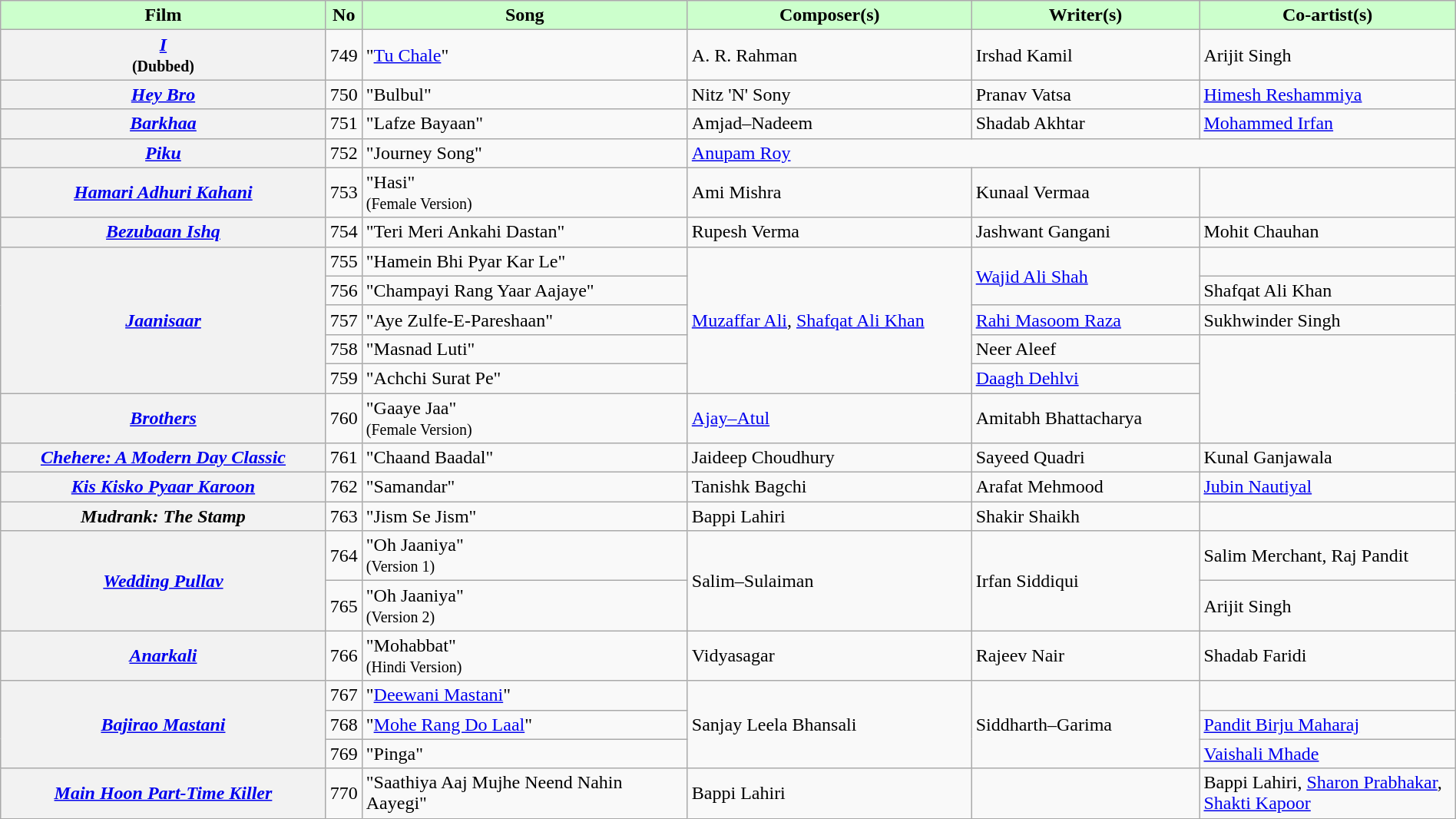<table class="wikitable plainrowheaders" style="width:100%; textcolor:#000">
<tr style="background:#cfc; text-align:center;">
<td scope="col" style="width:23%;"><strong>Film</strong></td>
<td><strong>No</strong></td>
<td scope="col" style="width:23%;"><strong>Song</strong></td>
<td scope="col" style="width:20%;"><strong>Composer(s)</strong></td>
<td scope="col" style="width:16%;"><strong>Writer(s)</strong></td>
<td scope="col" style="width:18%;"><strong>Co-artist(s)</strong></td>
</tr>
<tr>
<th scope="row"><em><a href='#'>I</a></em><br><small>(Dubbed)</small></th>
<td>749</td>
<td>"<a href='#'>Tu Chale</a>"</td>
<td>A. R. Rahman</td>
<td>Irshad Kamil</td>
<td>Arijit Singh</td>
</tr>
<tr>
<th scope="row"><em><a href='#'>Hey Bro</a></em></th>
<td>750</td>
<td>"Bulbul"</td>
<td>Nitz 'N' Sony</td>
<td>Pranav Vatsa</td>
<td><a href='#'>Himesh Reshammiya</a></td>
</tr>
<tr>
<th scope="row"><em><a href='#'>Barkhaa</a></em></th>
<td>751</td>
<td>"Lafze Bayaan"</td>
<td>Amjad–Nadeem</td>
<td>Shadab Akhtar</td>
<td><a href='#'>Mohammed Irfan</a></td>
</tr>
<tr>
<th scope="row"><em><a href='#'>Piku</a></em></th>
<td>752</td>
<td>"Journey Song"</td>
<td colspan="3"><a href='#'>Anupam Roy</a></td>
</tr>
<tr>
<th scope="row"><em><a href='#'>Hamari Adhuri Kahani</a></em></th>
<td>753</td>
<td>"Hasi"<br><small>(Female Version)</small></td>
<td>Ami Mishra</td>
<td>Kunaal Vermaa</td>
<td></td>
</tr>
<tr>
<th scope="row"><em><a href='#'>Bezubaan Ishq</a></em></th>
<td>754</td>
<td>"Teri Meri Ankahi Dastan"</td>
<td>Rupesh Verma</td>
<td>Jashwant Gangani</td>
<td>Mohit Chauhan</td>
</tr>
<tr>
<th scope="row" rowspan="5"><em><a href='#'>Jaanisaar</a></em></th>
<td>755</td>
<td>"Hamein Bhi Pyar Kar Le"</td>
<td rowspan="5"><a href='#'>Muzaffar Ali</a>, <a href='#'>Shafqat Ali Khan</a></td>
<td rowspan="2"><a href='#'>Wajid Ali Shah</a></td>
<td></td>
</tr>
<tr>
<td>756</td>
<td>"Champayi Rang Yaar Aajaye"</td>
<td>Shafqat Ali Khan</td>
</tr>
<tr>
<td>757</td>
<td>"Aye Zulfe-E-Pareshaan"</td>
<td><a href='#'>Rahi Masoom Raza</a></td>
<td>Sukhwinder Singh</td>
</tr>
<tr>
<td>758</td>
<td>"Masnad Luti"</td>
<td>Neer Aleef</td>
<td rowspan="3"></td>
</tr>
<tr>
<td>759</td>
<td>"Achchi Surat Pe"</td>
<td><a href='#'>Daagh Dehlvi</a></td>
</tr>
<tr>
<th scope="row"><em><a href='#'>Brothers</a></em></th>
<td>760</td>
<td>"Gaaye Jaa"<br><small>(Female Version)</small></td>
<td><a href='#'>Ajay–Atul</a></td>
<td>Amitabh Bhattacharya</td>
</tr>
<tr>
<th scope="row"><em><a href='#'>Chehere: A Modern Day Classic</a></em></th>
<td>761</td>
<td>"Chaand Baadal"</td>
<td>Jaideep Choudhury</td>
<td>Sayeed Quadri</td>
<td>Kunal Ganjawala</td>
</tr>
<tr>
<th scope="row"><em><a href='#'>Kis Kisko Pyaar Karoon</a></em></th>
<td>762</td>
<td>"Samandar"</td>
<td>Tanishk Bagchi</td>
<td>Arafat Mehmood</td>
<td><a href='#'>Jubin Nautiyal</a></td>
</tr>
<tr>
<th scope="row"><em>Mudrank: The Stamp</em></th>
<td>763</td>
<td>"Jism Se Jism"</td>
<td>Bappi Lahiri</td>
<td>Shakir Shaikh</td>
<td></td>
</tr>
<tr>
<th scope="row" rowspan="2"><em><a href='#'>Wedding Pullav</a></em></th>
<td>764</td>
<td>"Oh Jaaniya"<br><small>(Version 1)</small></td>
<td rowspan="2">Salim–Sulaiman</td>
<td rowspan="2">Irfan Siddiqui</td>
<td>Salim Merchant, Raj Pandit</td>
</tr>
<tr>
<td>765</td>
<td>"Oh Jaaniya"<br><small>(Version 2)</small></td>
<td>Arijit Singh</td>
</tr>
<tr>
<th scope="row"><em><a href='#'>Anarkali</a></em></th>
<td>766</td>
<td>"Mohabbat"<br><small>(Hindi Version)</small></td>
<td>Vidyasagar</td>
<td>Rajeev Nair</td>
<td>Shadab Faridi</td>
</tr>
<tr>
<th scope="row" rowspan="3"><em><a href='#'>Bajirao Mastani</a></em></th>
<td>767</td>
<td>"<a href='#'>Deewani Mastani</a>"</td>
<td rowspan="3">Sanjay Leela Bhansali</td>
<td rowspan="3">Siddharth–Garima</td>
<td></td>
</tr>
<tr>
<td>768</td>
<td>"<a href='#'>Mohe Rang Do Laal</a>"</td>
<td><a href='#'>Pandit Birju Maharaj</a></td>
</tr>
<tr>
<td>769</td>
<td>"Pinga"</td>
<td><a href='#'>Vaishali Mhade</a></td>
</tr>
<tr>
<th scope="row"><em><a href='#'>Main Hoon Part-Time Killer</a></em></th>
<td>770</td>
<td>"Saathiya Aaj Mujhe Neend Nahin Aayegi"</td>
<td>Bappi Lahiri</td>
<td></td>
<td>Bappi Lahiri, <a href='#'>Sharon Prabhakar</a>, <a href='#'>Shakti Kapoor</a></td>
</tr>
</table>
